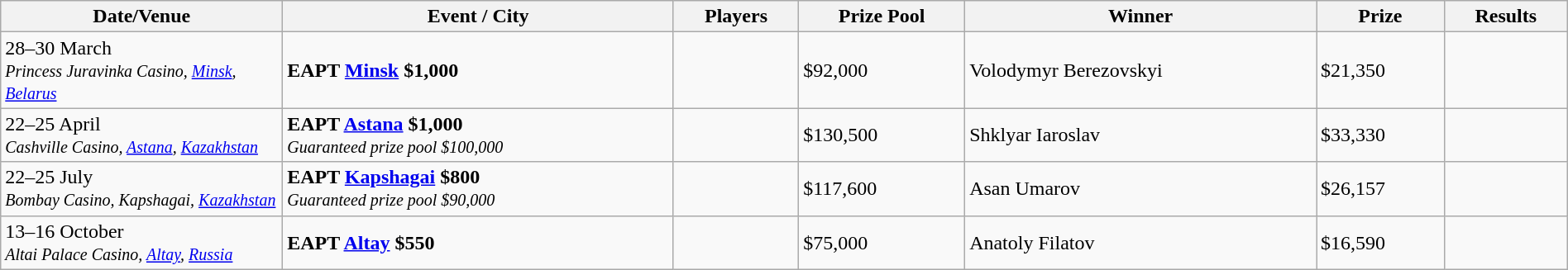<table class="wikitable" width="100%">
<tr>
<th width="18%">Date/Venue</th>
<th !width="16%">Event / City</th>
<th !width="11%">Players</th>
<th !width="12%">Prize Pool</th>
<th !width="18%">Winner</th>
<th !width="12%">Prize</th>
<th !width="11%">Results</th>
</tr>
<tr>
<td>28–30 March<br><small><em>Princess Juravinka Casino, <a href='#'>Minsk</a>, <a href='#'>Belarus</a></em></small></td>
<td> <strong>EAPT <a href='#'>Minsk</a> $1,000</strong></td>
<td></td>
<td>$92,000</td>
<td> Volodymyr Berezovskyi</td>
<td>$21,350</td>
<td></td>
</tr>
<tr>
<td>22–25 April<br><small><em>Cashville Casino, <a href='#'>Astana</a>, <a href='#'>Kazakhstan</a></em></small></td>
<td> <strong>EAPT <a href='#'>Astana</a> $1,000</strong><br><small><em>Guaranteed prize pool $100,000</em></small></td>
<td></td>
<td>$130,500</td>
<td> Shklyar Iaroslav</td>
<td>$33,330</td>
<td></td>
</tr>
<tr>
<td>22–25 July<br><small><em>Bombay Casino, Kapshagai, <a href='#'>Kazakhstan</a></em></small></td>
<td> <strong>EAPT <a href='#'>Kapshagai</a> $800</strong><br><small><em>Guaranteed prize pool $90,000</em></small></td>
<td></td>
<td>$117,600</td>
<td> Asan Umarov</td>
<td>$26,157</td>
<td></td>
</tr>
<tr>
<td>13–16 October<br><small><em>Altai Palace Casino, <a href='#'>Altay</a>, <a href='#'>Russia</a></em></small></td>
<td> <strong>EAPT <a href='#'>Altay</a> $550</strong></td>
<td></td>
<td>$75,000</td>
<td> Anatoly Filatov</td>
<td>$16,590</td>
<td></td>
</tr>
</table>
